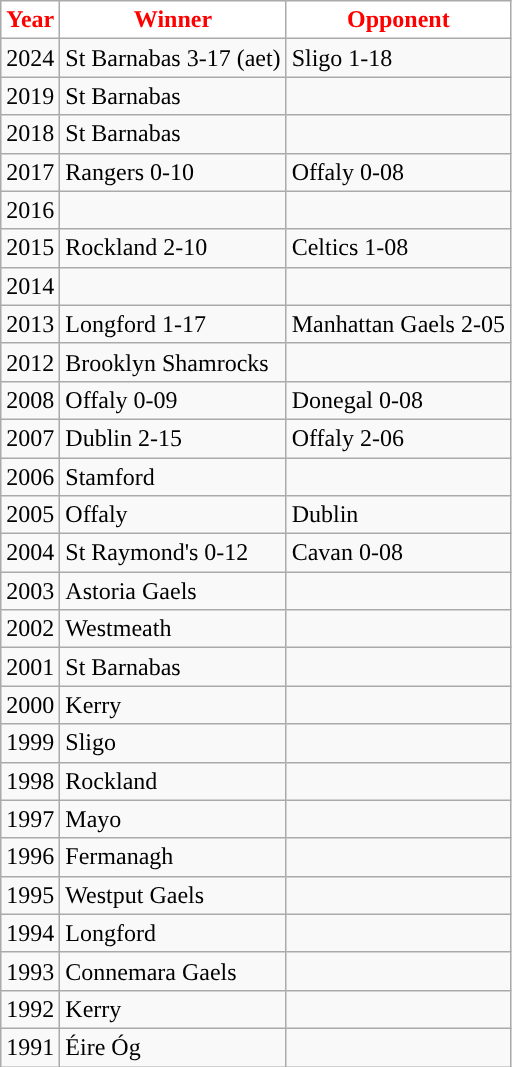<table class="wikitable">
<tr>
<th style="background:white;color:red;">Year</th>
<th style="background:white;color:red;">Winner</th>
<th style="background:white;color:red;">Opponent</th>
</tr>
<tr>
<td>2024</td>
<td>St Barnabas 3-17 (aet)</td>
<td>Sligo 1-18</td>
</tr>
<tr>
<td>2019</td>
<td>St Barnabas</td>
<td></td>
</tr>
<tr>
<td>2018</td>
<td>St Barnabas</td>
<td></td>
</tr>
<tr>
<td>2017</td>
<td>Rangers 0-10</td>
<td>Offaly 0-08</td>
</tr>
<tr>
<td>2016</td>
<td></td>
<td></td>
</tr>
<tr>
<td>2015</td>
<td>Rockland 2-10</td>
<td>Celtics 1-08</td>
</tr>
<tr>
<td>2014</td>
<td></td>
<td></td>
</tr>
<tr>
<td>2013</td>
<td>Longford 1-17</td>
<td>Manhattan Gaels 2-05</td>
</tr>
<tr>
<td>2012</td>
<td>Brooklyn Shamrocks</td>
<td></td>
</tr>
<tr>
<td>2008</td>
<td>Offaly 0-09</td>
<td>Donegal 0-08</td>
</tr>
<tr>
<td>2007</td>
<td>Dublin 2-15</td>
<td>Offaly 2-06</td>
</tr>
<tr>
<td>2006</td>
<td>Stamford</td>
<td></td>
</tr>
<tr>
<td>2005</td>
<td>Offaly</td>
<td>Dublin</td>
</tr>
<tr>
<td>2004</td>
<td>St Raymond's 0-12</td>
<td>Cavan 0-08</td>
</tr>
<tr>
<td>2003</td>
<td>Astoria Gaels</td>
<td></td>
</tr>
<tr>
<td>2002</td>
<td>Westmeath</td>
<td></td>
</tr>
<tr>
<td>2001</td>
<td>St Barnabas</td>
<td></td>
</tr>
<tr>
<td>2000</td>
<td>Kerry</td>
<td></td>
</tr>
<tr>
<td>1999</td>
<td>Sligo</td>
<td></td>
</tr>
<tr>
<td>1998</td>
<td>Rockland</td>
<td></td>
</tr>
<tr>
<td>1997</td>
<td>Mayo</td>
<td></td>
</tr>
<tr>
<td>1996</td>
<td>Fermanagh</td>
<td></td>
</tr>
<tr>
<td>1995</td>
<td>Westput Gaels</td>
<td></td>
</tr>
<tr>
<td>1994</td>
<td>Longford</td>
<td></td>
</tr>
<tr>
<td>1993</td>
<td>Connemara Gaels</td>
<td></td>
</tr>
<tr>
<td>1992</td>
<td>Kerry</td>
<td></td>
</tr>
<tr>
<td>1991</td>
<td>Éire Óg</td>
<td></td>
</tr>
</table>
